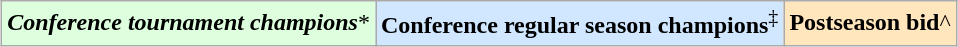<table class="wikitable" style="margin:1em auto;">
<tr>
<td bgcolor="#DDFFDD"><strong><em>Conference tournament champions</em></strong>*</td>
<td bgcolor="#D0E7FF"><strong>Conference regular season champions</strong><sup>‡</sup></td>
<td bgcolor="#FFE6BD"><strong>Postseason bid</strong>^</td>
</tr>
</table>
